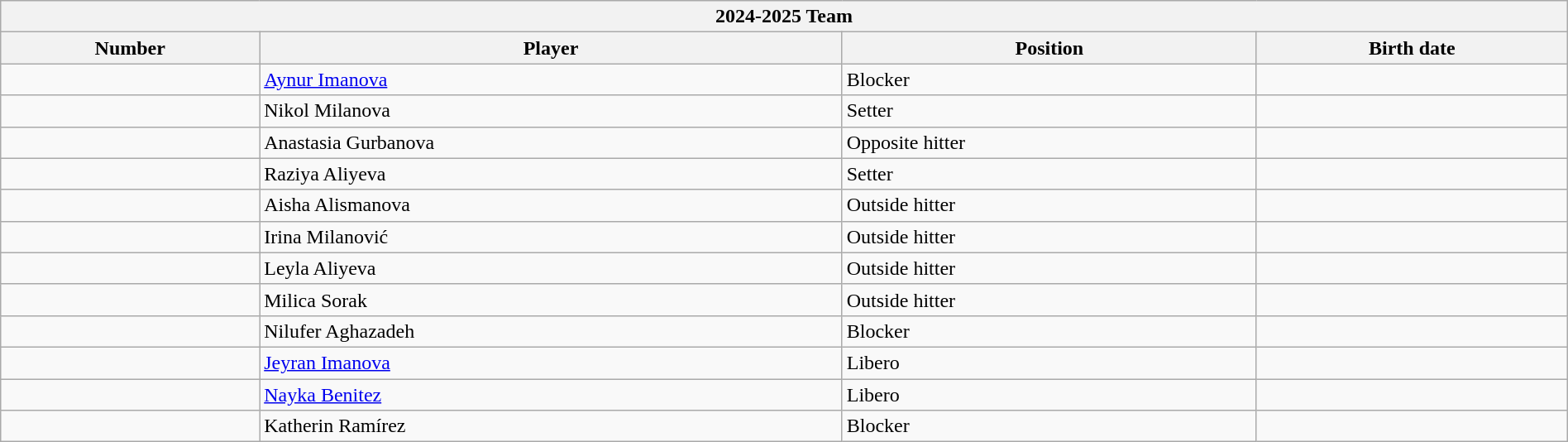<table class="wikitable" style="width:100%;">
<tr>
<th colspan="4"><strong>2024-2025 Team</strong></th>
</tr>
<tr>
<th>Number</th>
<th>Player</th>
<th>Position</th>
<th>Birth date</th>
</tr>
<tr>
<td align=center></td>
<td> <a href='#'>Aynur Imanova</a></td>
<td>Blocker</td>
<td></td>
</tr>
<tr>
<td align=center></td>
<td> Nikol Milanova</td>
<td>Setter</td>
<td></td>
</tr>
<tr>
<td align=center></td>
<td> Anastasia Gurbanova</td>
<td>Opposite hitter</td>
<td></td>
</tr>
<tr>
<td align=center></td>
<td> Raziya Aliyeva</td>
<td>Setter</td>
<td></td>
</tr>
<tr>
<td align=center></td>
<td> Aisha Alismanova</td>
<td>Outside hitter</td>
<td></td>
</tr>
<tr>
<td align=center></td>
<td> Irina Milanović</td>
<td>Outside hitter</td>
<td></td>
</tr>
<tr>
<td align=center></td>
<td> Leyla Aliyeva</td>
<td>Outside hitter</td>
<td></td>
</tr>
<tr>
<td align=center></td>
<td> Milica Sorak</td>
<td>Outside hitter</td>
<td></td>
</tr>
<tr>
<td align=center></td>
<td> Nilufer Aghazadeh</td>
<td>Blocker</td>
<td></td>
</tr>
<tr>
<td align=center></td>
<td> <a href='#'>Jeyran Imanova</a></td>
<td>Libero</td>
<td></td>
</tr>
<tr>
<td align=center></td>
<td> <a href='#'>Nayka Benitez</a></td>
<td>Libero</td>
<td></td>
</tr>
<tr>
<td align=center></td>
<td> Katherin Ramírez</td>
<td>Blocker</td>
<td></td>
</tr>
</table>
